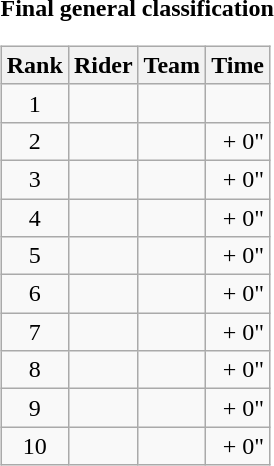<table>
<tr>
<td><strong>Final general classification</strong><br><table class="wikitable">
<tr>
<th scope="col">Rank</th>
<th scope="col">Rider</th>
<th scope="col">Team</th>
<th scope="col">Time</th>
</tr>
<tr>
<td style="text-align:center;">1</td>
<td></td>
<td></td>
<td style="text-align:right;"></td>
</tr>
<tr>
<td style="text-align:center;">2</td>
<td></td>
<td></td>
<td style="text-align:right;">+ 0"</td>
</tr>
<tr>
<td style="text-align:center;">3</td>
<td></td>
<td></td>
<td style="text-align:right;">+ 0"</td>
</tr>
<tr>
<td style="text-align:center;">4</td>
<td></td>
<td></td>
<td style="text-align:right;">+ 0"</td>
</tr>
<tr>
<td style="text-align:center;">5</td>
<td></td>
<td></td>
<td style="text-align:right;">+ 0"</td>
</tr>
<tr>
<td style="text-align:center;">6</td>
<td></td>
<td></td>
<td style="text-align:right;">+ 0"</td>
</tr>
<tr>
<td style="text-align:center;">7</td>
<td></td>
<td></td>
<td style="text-align:right;">+ 0"</td>
</tr>
<tr>
<td style="text-align:center;">8</td>
<td></td>
<td></td>
<td style="text-align:right;">+ 0"</td>
</tr>
<tr>
<td style="text-align:center;">9</td>
<td></td>
<td></td>
<td style="text-align:right;">+ 0"</td>
</tr>
<tr>
<td style="text-align:center;">10</td>
<td></td>
<td></td>
<td style="text-align:right;">+ 0"</td>
</tr>
</table>
</td>
</tr>
</table>
